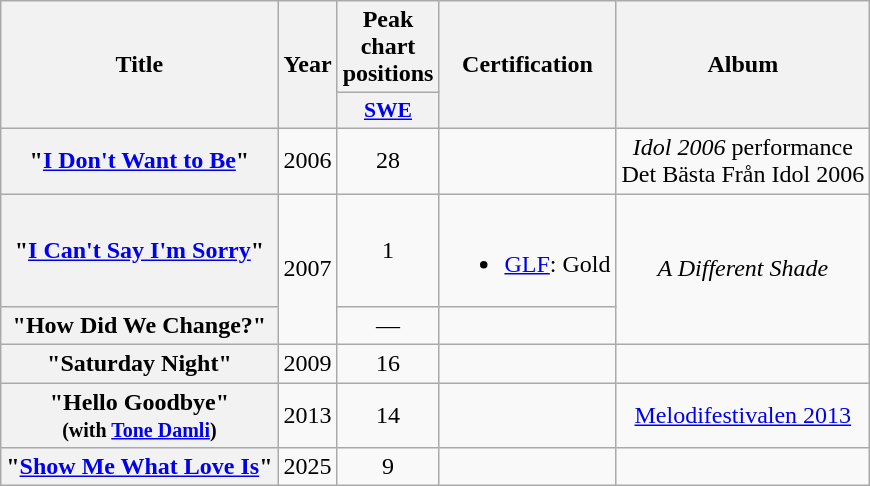<table class="wikitable plainrowheaders" style="text-align:center">
<tr>
<th scope="col" rowspan="2">Title</th>
<th scope="col" rowspan="2">Year</th>
<th scope="col" colspan="1">Peak chart positions</th>
<th scope="col" rowspan="2">Certification</th>
<th scope="col" rowspan="2">Album</th>
</tr>
<tr>
<th scope="col" style="width:3em;font-size:90%"><a href='#'>SWE</a><br></th>
</tr>
<tr>
<th scope="row">"<a href='#'>I Don't Want to Be</a>"</th>
<td>2006</td>
<td>28</td>
<td></td>
<td><em>Idol 2006</em> performance <br> Det Bästa Från Idol 2006</td>
</tr>
<tr>
<th scope="row">"<a href='#'>I Can't Say I'm Sorry</a>"</th>
<td rowspan="2">2007</td>
<td>1</td>
<td><br><ul><li><a href='#'>GLF</a>: Gold</li></ul></td>
<td style="text-align:center;" rowspan="2"><em>A Different Shade</em></td>
</tr>
<tr>
<th scope="row">"How Did We Change?"</th>
<td>—</td>
<td></td>
</tr>
<tr>
<th scope="row">"Saturday Night"</th>
<td>2009</td>
<td>16</td>
<td></td>
<td></td>
</tr>
<tr>
<th scope="row">"Hello Goodbye" <br><small>(with <a href='#'>Tone Damli</a>)</small></th>
<td>2013</td>
<td>14</td>
<td></td>
<td><a href='#'>Melodifestivalen 2013</a></td>
</tr>
<tr>
<th scope="row">"<a href='#'>Show Me What Love Is</a>"</th>
<td>2025</td>
<td>9<br></td>
<td></td>
<td></td>
</tr>
</table>
